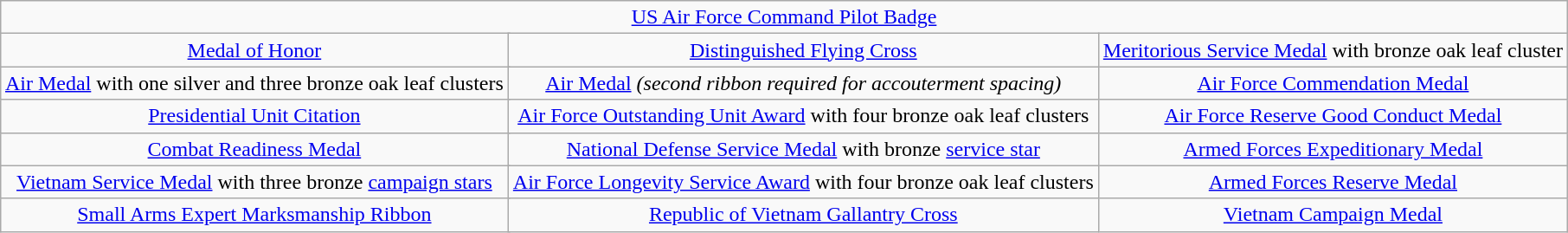<table class="wikitable" style="margin:1em auto; text-align:center;">
<tr>
<td colspan="12"><a href='#'>US Air Force Command Pilot Badge</a></td>
</tr>
<tr>
<td colspan="4"><a href='#'>Medal of Honor</a></td>
<td colspan="4"><a href='#'>Distinguished Flying Cross</a></td>
<td colspan="4"><a href='#'>Meritorious Service Medal</a> with bronze oak leaf cluster</td>
</tr>
<tr>
<td colspan="4"><a href='#'>Air Medal</a> with one silver and three bronze oak leaf clusters</td>
<td colspan="4"><a href='#'>Air Medal</a>  <em>(second ribbon required for accouterment spacing)</em></td>
<td colspan="4"><a href='#'>Air Force Commendation Medal</a></td>
</tr>
<tr>
<td colspan="4"><a href='#'>Presidential Unit Citation</a></td>
<td colspan="4"><a href='#'>Air Force Outstanding Unit Award</a> with four bronze oak leaf clusters</td>
<td colspan="4"><a href='#'>Air Force Reserve Good Conduct Medal</a></td>
</tr>
<tr>
<td colspan="4"><a href='#'>Combat Readiness Medal</a></td>
<td colspan="4"><a href='#'>National Defense Service Medal</a> with bronze <a href='#'>service star</a></td>
<td colspan="4"><a href='#'>Armed Forces Expeditionary Medal</a></td>
</tr>
<tr>
<td colspan="4"><a href='#'>Vietnam Service Medal</a> with three bronze <a href='#'>campaign stars</a></td>
<td colspan="4"><a href='#'>Air Force Longevity Service Award</a> with four bronze oak leaf clusters</td>
<td colspan="4"><a href='#'>Armed Forces Reserve Medal</a></td>
</tr>
<tr>
<td colspan="4"><a href='#'>Small Arms Expert Marksmanship Ribbon</a></td>
<td colspan="4"><a href='#'>Republic of Vietnam Gallantry Cross</a></td>
<td colspan="4"><a href='#'>Vietnam Campaign Medal</a></td>
</tr>
</table>
